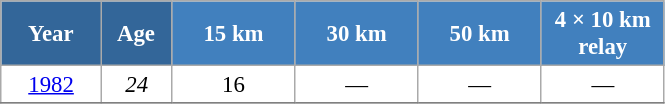<table class="wikitable" style="font-size:95%; text-align:center; border:grey solid 1px; border-collapse:collapse; background:#ffffff;">
<tr>
<th style="background-color:#369; color:white; width:60px;"> Year </th>
<th style="background-color:#369; color:white; width:40px;"> Age </th>
<th style="background-color:#4180be; color:white; width:75px;"> 15 km </th>
<th style="background-color:#4180be; color:white; width:75px;"> 30 km </th>
<th style="background-color:#4180be; color:white; width:75px;"> 50 km </th>
<th style="background-color:#4180be; color:white; width:75px;"> 4 × 10 km <br> relay </th>
</tr>
<tr>
<td><a href='#'>1982</a></td>
<td><em>24</em></td>
<td>16</td>
<td>—</td>
<td>—</td>
<td>—</td>
</tr>
<tr>
</tr>
</table>
